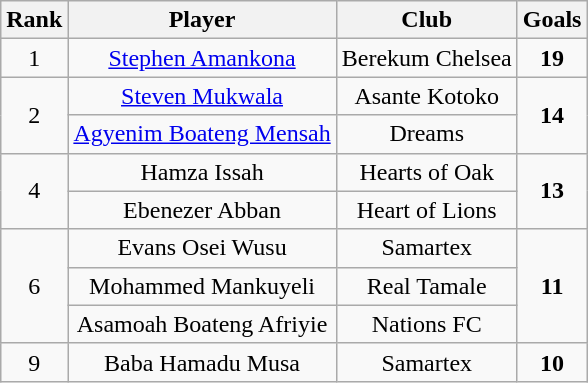<table class="wikitable" style="text-align:center;">
<tr>
<th>Rank</th>
<th>Player</th>
<th>Club</th>
<th>Goals</th>
</tr>
<tr>
<td>1</td>
<td> <a href='#'>Stephen Amankona</a></td>
<td>Berekum Chelsea</td>
<td><strong>19</strong></td>
</tr>
<tr>
<td rowspan=2>2</td>
<td> <a href='#'>Steven Mukwala</a></td>
<td>Asante Kotoko</td>
<td rowspan=2><strong>14</strong></td>
</tr>
<tr>
<td> <a href='#'>Agyenim Boateng Mensah</a></td>
<td>Dreams</td>
</tr>
<tr>
<td rowspan=2>4</td>
<td> Hamza Issah</td>
<td>Hearts of Oak</td>
<td rowspan=2><strong>13</strong></td>
</tr>
<tr>
<td> Ebenezer Abban</td>
<td>Heart of Lions</td>
</tr>
<tr>
<td rowspan=3>6</td>
<td> Evans Osei Wusu</td>
<td>Samartex</td>
<td rowspan=3><strong>11</strong></td>
</tr>
<tr>
<td> Mohammed Mankuyeli</td>
<td>Real Tamale</td>
</tr>
<tr>
<td> Asamoah Boateng Afriyie</td>
<td>Nations FC</td>
</tr>
<tr>
<td>9</td>
<td> Baba Hamadu Musa</td>
<td>Samartex</td>
<td><strong>10</strong></td>
</tr>
</table>
